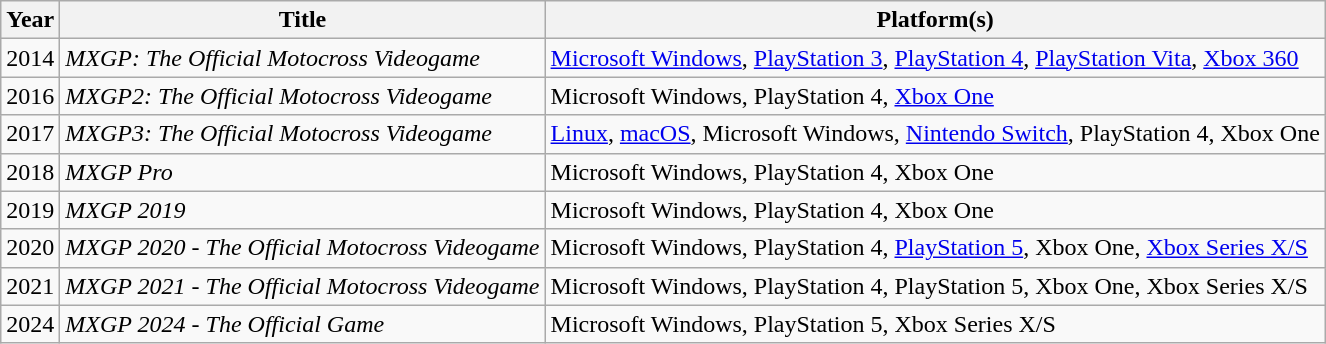<table class="wikitable sortable">
<tr>
<th>Year</th>
<th>Title</th>
<th>Platform(s)</th>
</tr>
<tr>
<td>2014</td>
<td><em>MXGP: The Official Motocross Videogame</em></td>
<td><a href='#'>Microsoft Windows</a>, <a href='#'>PlayStation 3</a>, <a href='#'>PlayStation 4</a>, <a href='#'>PlayStation Vita</a>, <a href='#'>Xbox 360</a></td>
</tr>
<tr>
<td>2016</td>
<td><em>MXGP2: The Official Motocross Videogame</em></td>
<td>Microsoft Windows, PlayStation 4, <a href='#'>Xbox One</a></td>
</tr>
<tr>
<td>2017</td>
<td><em>MXGP3: The Official Motocross Videogame</em></td>
<td><a href='#'>Linux</a>, <a href='#'>macOS</a>, Microsoft Windows, <a href='#'>Nintendo Switch</a>, PlayStation 4, Xbox One</td>
</tr>
<tr>
<td>2018</td>
<td><em>MXGP Pro</em></td>
<td>Microsoft Windows, PlayStation 4, Xbox One</td>
</tr>
<tr>
<td>2019</td>
<td><em>MXGP 2019</em></td>
<td>Microsoft Windows, PlayStation 4, Xbox One</td>
</tr>
<tr>
<td>2020</td>
<td><em>MXGP 2020 - The Official Motocross Videogame</em></td>
<td>Microsoft Windows, PlayStation 4, <a href='#'>PlayStation 5</a>, Xbox One, <a href='#'>Xbox Series X/S</a></td>
</tr>
<tr>
<td>2021</td>
<td><em>MXGP 2021 - The Official Motocross Videogame</em></td>
<td>Microsoft Windows, PlayStation 4, PlayStation 5, Xbox One, Xbox Series X/S</td>
</tr>
<tr>
<td>2024</td>
<td><em>MXGP 2024 - The Official Game</em></td>
<td>Microsoft Windows, PlayStation 5, Xbox Series X/S</td>
</tr>
</table>
